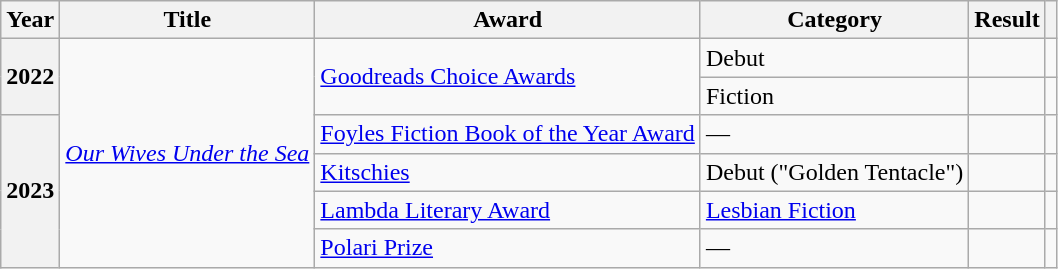<table class="wikitable sortable">
<tr>
<th>Year</th>
<th>Title</th>
<th>Award</th>
<th>Category</th>
<th>Result</th>
<th></th>
</tr>
<tr>
<th rowspan="2">2022</th>
<td rowspan="6"><em><a href='#'>Our Wives Under the Sea</a></em></td>
<td rowspan="2"><a href='#'>Goodreads Choice Awards</a></td>
<td>Debut</td>
<td></td>
<td></td>
</tr>
<tr>
<td>Fiction</td>
<td></td>
<td></td>
</tr>
<tr>
<th rowspan="4">2023</th>
<td><a href='#'>Foyles Fiction Book of the Year Award</a></td>
<td>—</td>
<td></td>
<td></td>
</tr>
<tr>
<td><a href='#'>Kitschies</a></td>
<td>Debut ("Golden Tentacle")</td>
<td></td>
<td></td>
</tr>
<tr>
<td><a href='#'>Lambda Literary Award</a></td>
<td><a href='#'>Lesbian Fiction</a></td>
<td></td>
<td></td>
</tr>
<tr>
<td><a href='#'>Polari Prize</a></td>
<td>—</td>
<td></td>
<td></td>
</tr>
</table>
